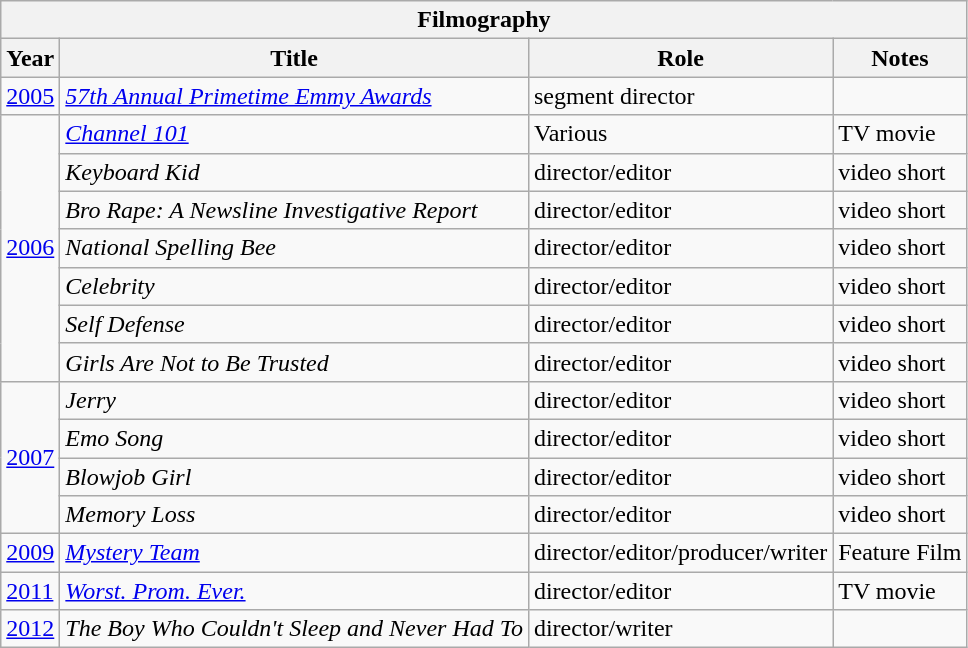<table class="wikitable">
<tr>
<th colspan="4">Filmography</th>
</tr>
<tr>
<th>Year</th>
<th>Title</th>
<th>Role</th>
<th>Notes</th>
</tr>
<tr>
<td><a href='#'>2005</a></td>
<td><em><a href='#'>57th Annual Primetime Emmy Awards</a></em></td>
<td>segment director</td>
</tr>
<tr>
<td rowspan="7"><a href='#'>2006</a></td>
<td><em><a href='#'>Channel 101</a></em></td>
<td>Various</td>
<td>TV movie</td>
</tr>
<tr>
<td><em>Keyboard Kid</em></td>
<td>director/editor</td>
<td>video short</td>
</tr>
<tr>
<td><em>Bro Rape: A Newsline Investigative Report</em></td>
<td>director/editor</td>
<td>video short</td>
</tr>
<tr>
<td><em>National Spelling Bee</em></td>
<td>director/editor</td>
<td>video short</td>
</tr>
<tr>
<td><em>Celebrity</em></td>
<td>director/editor</td>
<td>video short</td>
</tr>
<tr>
<td><em>Self Defense</em></td>
<td>director/editor</td>
<td>video short</td>
</tr>
<tr>
<td><em>Girls Are Not to Be Trusted</em></td>
<td>director/editor</td>
<td>video short</td>
</tr>
<tr>
<td rowspan="4"><a href='#'>2007</a></td>
<td><em>Jerry</em></td>
<td>director/editor</td>
<td>video short</td>
</tr>
<tr>
<td><em>Emo Song</em></td>
<td>director/editor</td>
<td>video short</td>
</tr>
<tr>
<td><em>Blowjob Girl</em></td>
<td>director/editor</td>
<td>video short</td>
</tr>
<tr>
<td><em>Memory Loss</em></td>
<td>director/editor</td>
<td>video short</td>
</tr>
<tr>
<td><a href='#'>2009</a></td>
<td><em><a href='#'>Mystery Team</a></em></td>
<td>director/editor/producer/writer</td>
<td>Feature Film</td>
</tr>
<tr>
<td><a href='#'>2011</a></td>
<td><em><a href='#'>Worst. Prom. Ever.</a></em></td>
<td>director/editor</td>
<td>TV movie</td>
</tr>
<tr>
<td><a href='#'>2012</a></td>
<td><em>The Boy Who Couldn't Sleep and Never Had To</em></td>
<td>director/writer</td>
</tr>
</table>
